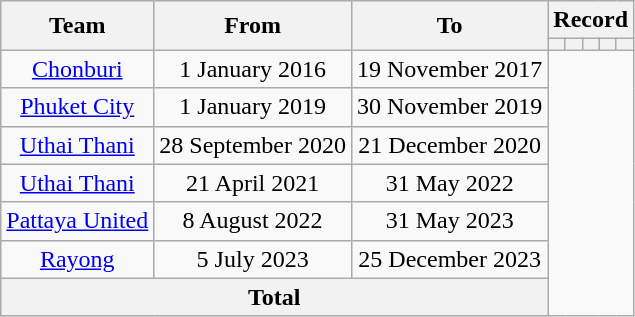<table class="wikitable" style="text-align: center;">
<tr>
<th rowspan="2">Team</th>
<th rowspan="2">From</th>
<th rowspan="2">To</th>
<th colspan="6">Record</th>
</tr>
<tr>
<th></th>
<th></th>
<th></th>
<th></th>
<th></th>
</tr>
<tr>
<td><a href='#'>Chonburi</a></td>
<td>1 January 2016</td>
<td>19 November 2017<br></td>
</tr>
<tr>
<td><a href='#'>Phuket City</a></td>
<td>1 January 2019</td>
<td>30 November 2019<br></td>
</tr>
<tr>
<td><a href='#'>Uthai Thani</a></td>
<td>28 September 2020</td>
<td>21 December 2020<br></td>
</tr>
<tr>
<td><a href='#'>Uthai Thani</a></td>
<td>21 April 2021</td>
<td>31 May 2022<br></td>
</tr>
<tr>
<td><a href='#'>Pattaya United</a></td>
<td>8 August 2022</td>
<td>31 May 2023<br></td>
</tr>
<tr>
<td><a href='#'>Rayong</a></td>
<td>5 July 2023</td>
<td>25 December 2023<br></td>
</tr>
<tr>
<th colspan="3">Total<br></th>
</tr>
</table>
